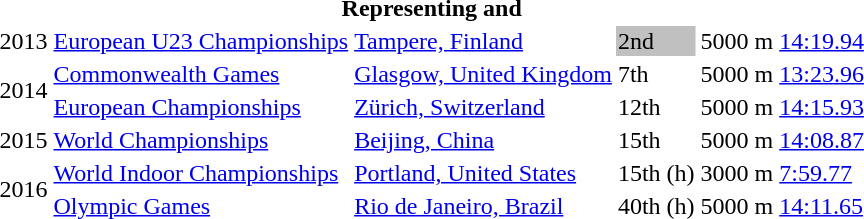<table>
<tr>
<th colspan="6">Representing  and </th>
</tr>
<tr>
<td>2013</td>
<td><a href='#'>European U23 Championships</a></td>
<td><a href='#'>Tampere, Finland</a></td>
<td bgcolor=silver>2nd</td>
<td>5000 m</td>
<td><a href='#'>14:19.94</a></td>
</tr>
<tr>
<td rowspan=2>2014</td>
<td><a href='#'>Commonwealth Games</a></td>
<td><a href='#'>Glasgow, United Kingdom</a></td>
<td>7th</td>
<td>5000 m</td>
<td><a href='#'>13:23.96</a></td>
</tr>
<tr>
<td><a href='#'>European Championships</a></td>
<td><a href='#'>Zürich, Switzerland</a></td>
<td>12th</td>
<td>5000 m</td>
<td><a href='#'>14:15.93</a></td>
</tr>
<tr>
<td>2015</td>
<td><a href='#'>World Championships</a></td>
<td><a href='#'>Beijing, China</a></td>
<td>15th</td>
<td>5000 m</td>
<td><a href='#'>14:08.87</a></td>
</tr>
<tr>
<td rowspan=2>2016</td>
<td><a href='#'>World Indoor Championships</a></td>
<td><a href='#'>Portland, United States</a></td>
<td>15th (h)</td>
<td>3000 m</td>
<td><a href='#'>7:59.77</a></td>
</tr>
<tr>
<td><a href='#'>Olympic Games</a></td>
<td><a href='#'>Rio de Janeiro, Brazil</a></td>
<td>40th (h)</td>
<td>5000 m</td>
<td><a href='#'>14:11.65</a></td>
</tr>
</table>
